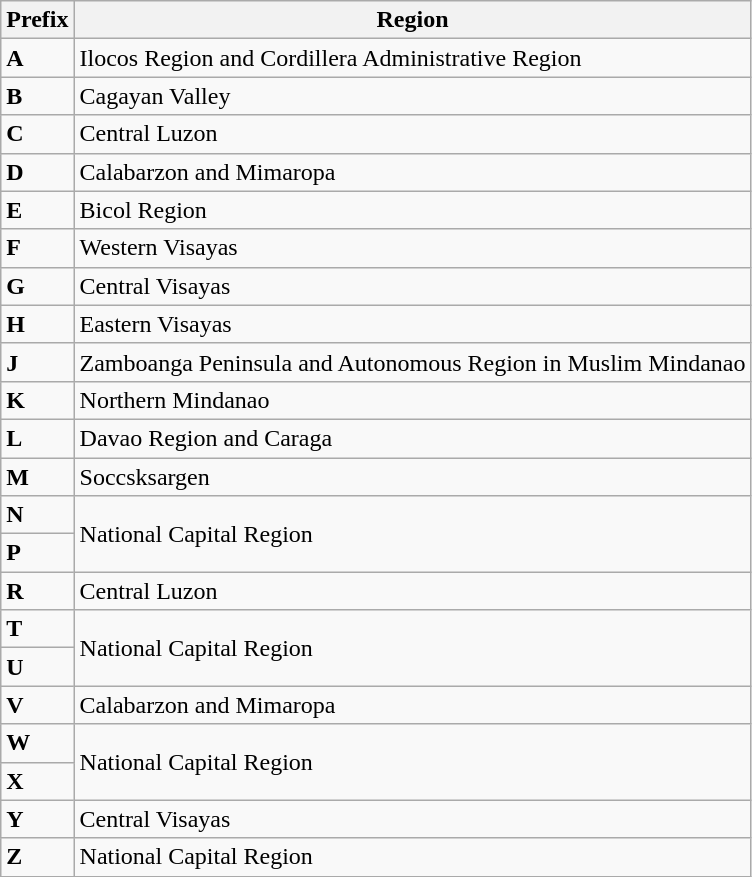<table class="wikitable">
<tr>
<th>Prefix</th>
<th>Region</th>
</tr>
<tr>
<td><strong>A</strong></td>
<td>Ilocos Region and Cordillera Administrative Region</td>
</tr>
<tr>
<td><strong>B</strong></td>
<td>Cagayan Valley</td>
</tr>
<tr>
<td><strong>C</strong></td>
<td>Central Luzon</td>
</tr>
<tr>
<td><strong>D</strong></td>
<td>Calabarzon and Mimaropa</td>
</tr>
<tr>
<td><strong>E</strong></td>
<td>Bicol Region</td>
</tr>
<tr>
<td><strong>F</strong></td>
<td>Western Visayas</td>
</tr>
<tr>
<td><strong>G</strong></td>
<td>Central Visayas</td>
</tr>
<tr>
<td><strong>H</strong></td>
<td>Eastern Visayas</td>
</tr>
<tr>
<td><strong>J</strong></td>
<td>Zamboanga Peninsula and Autonomous Region in Muslim Mindanao</td>
</tr>
<tr>
<td><strong>K</strong></td>
<td>Northern Mindanao</td>
</tr>
<tr>
<td><strong>L</strong></td>
<td>Davao Region and Caraga</td>
</tr>
<tr>
<td><strong>M</strong></td>
<td>Soccsksargen</td>
</tr>
<tr>
<td><strong>N</strong></td>
<td rowspan="2">National Capital Region</td>
</tr>
<tr>
<td><strong>P</strong></td>
</tr>
<tr>
<td><strong>R</strong></td>
<td>Central Luzon</td>
</tr>
<tr>
<td><strong>T</strong></td>
<td rowspan="2">National Capital Region</td>
</tr>
<tr>
<td><strong>U</strong></td>
</tr>
<tr>
<td><strong>V</strong></td>
<td>Calabarzon and Mimaropa</td>
</tr>
<tr>
<td><strong>W</strong></td>
<td rowspan="2">National Capital Region</td>
</tr>
<tr>
<td><strong>X</strong></td>
</tr>
<tr>
<td><strong>Y</strong></td>
<td>Central Visayas</td>
</tr>
<tr>
<td><strong>Z</strong></td>
<td>National Capital Region</td>
</tr>
</table>
